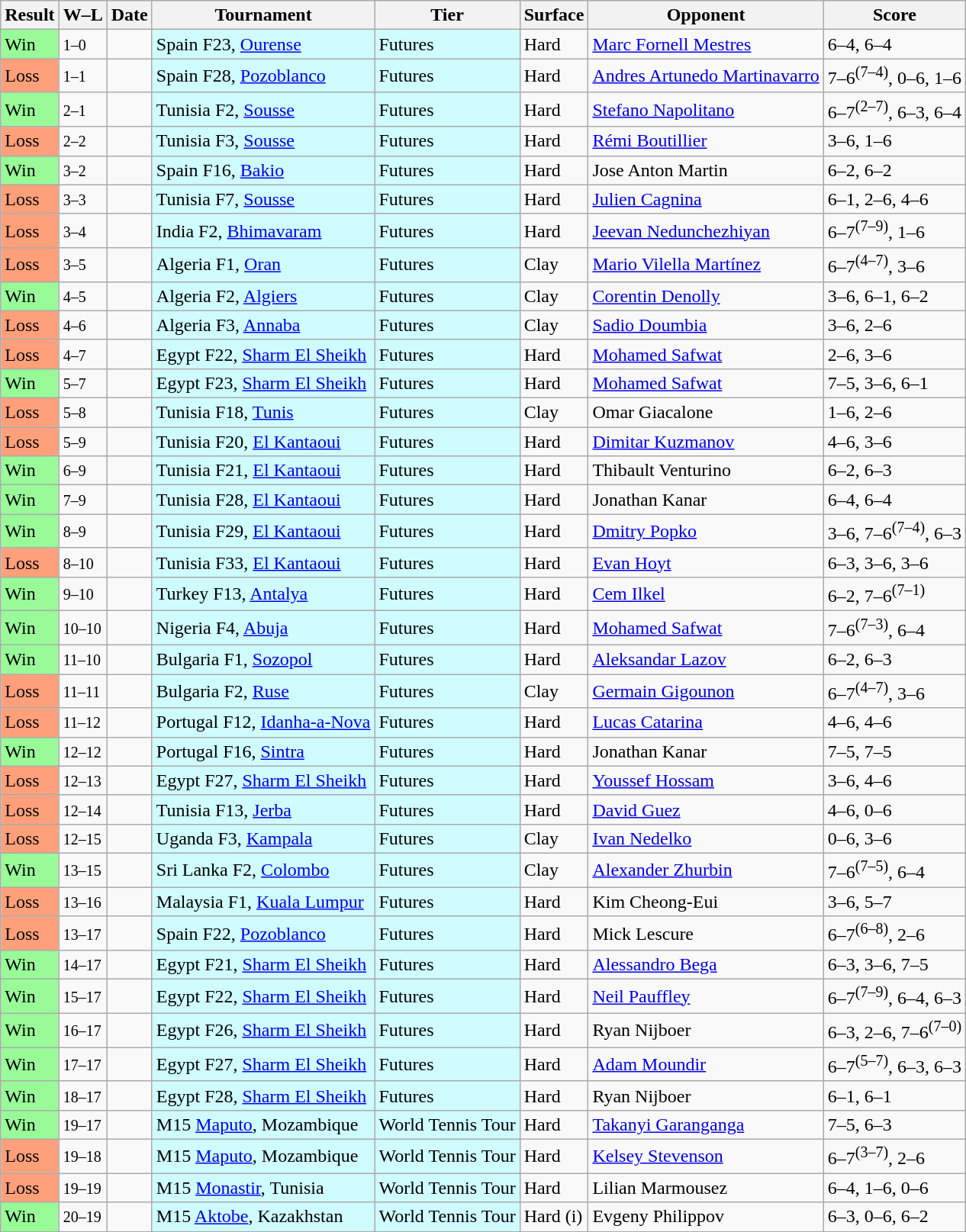<table class="sortable wikitable">
<tr>
<th>Result</th>
<th class="unsortable">W–L</th>
<th>Date</th>
<th>Tournament</th>
<th>Tier</th>
<th>Surface</th>
<th>Opponent</th>
<th class="unsortable">Score</th>
</tr>
<tr>
<td bgcolor=98FB98>Win</td>
<td><small>1–0</small></td>
<td></td>
<td style="background:#cffcff;">Spain F23, <a href='#'>Ourense</a></td>
<td style="background:#cffcff;">Futures</td>
<td>Hard</td>
<td> <a href='#'>Marc Fornell Mestres</a></td>
<td>6–4, 6–4</td>
</tr>
<tr>
<td bgcolor=FFA07A>Loss</td>
<td><small>1–1</small></td>
<td></td>
<td style="background:#cffcff;">Spain F28, <a href='#'>Pozoblanco</a></td>
<td style="background:#cffcff;">Futures</td>
<td>Hard</td>
<td> <a href='#'>Andres Artunedo Martinavarro</a></td>
<td>7–6<sup>(7–4)</sup>, 0–6, 1–6</td>
</tr>
<tr>
<td bgcolor=98FB98>Win</td>
<td><small>2–1</small></td>
<td></td>
<td style="background:#cffcff;">Tunisia F2, <a href='#'>Sousse</a></td>
<td style="background:#cffcff;">Futures</td>
<td>Hard</td>
<td> <a href='#'>Stefano Napolitano</a></td>
<td>6–7<sup>(2–7)</sup>, 6–3, 6–4</td>
</tr>
<tr>
<td bgcolor=FFA07A>Loss</td>
<td><small>2–2</small></td>
<td></td>
<td style="background:#cffcff;">Tunisia F3, <a href='#'>Sousse</a></td>
<td style="background:#cffcff;">Futures</td>
<td>Hard</td>
<td> <a href='#'>Rémi Boutillier</a></td>
<td>3–6, 1–6</td>
</tr>
<tr>
<td bgcolor=98FB98>Win</td>
<td><small>3–2</small></td>
<td></td>
<td style="background:#cffcff;">Spain F16, <a href='#'>Bakio</a></td>
<td style="background:#cffcff;">Futures</td>
<td>Hard</td>
<td> Jose Anton Martin</td>
<td>6–2, 6–2</td>
</tr>
<tr>
<td bgcolor=FFA07A>Loss</td>
<td><small>3–3</small></td>
<td></td>
<td style="background:#cffcff;">Tunisia F7, <a href='#'>Sousse</a></td>
<td style="background:#cffcff;">Futures</td>
<td>Hard</td>
<td> <a href='#'>Julien Cagnina</a></td>
<td>6–1, 2–6, 4–6</td>
</tr>
<tr>
<td bgcolor=FFA07A>Loss</td>
<td><small>3–4</small></td>
<td></td>
<td style="background:#cffcff;">India F2, <a href='#'>Bhimavaram</a></td>
<td style="background:#cffcff;">Futures</td>
<td>Hard</td>
<td> <a href='#'>Jeevan Nedunchezhiyan</a></td>
<td>6–7<sup>(7–9)</sup>, 1–6</td>
</tr>
<tr>
<td bgcolor=FFA07A>Loss</td>
<td><small>3–5</small></td>
<td></td>
<td style="background:#cffcff;">Algeria F1, <a href='#'>Oran</a></td>
<td style="background:#cffcff;">Futures</td>
<td>Clay</td>
<td> <a href='#'>Mario Vilella Martínez</a></td>
<td>6–7<sup>(4–7)</sup>, 3–6</td>
</tr>
<tr>
<td bgcolor=98FB98>Win</td>
<td><small>4–5</small></td>
<td></td>
<td style="background:#cffcff;">Algeria F2, <a href='#'>Algiers</a></td>
<td style="background:#cffcff;">Futures</td>
<td>Clay</td>
<td> <a href='#'>Corentin Denolly</a></td>
<td>3–6, 6–1, 6–2</td>
</tr>
<tr>
<td bgcolor=FFA07A>Loss</td>
<td><small>4–6</small></td>
<td></td>
<td style="background:#cffcff;">Algeria F3, <a href='#'>Annaba</a></td>
<td style="background:#cffcff;">Futures</td>
<td>Clay</td>
<td> <a href='#'>Sadio Doumbia</a></td>
<td>3–6, 2–6</td>
</tr>
<tr>
<td bgcolor=FFA07A>Loss</td>
<td><small>4–7</small></td>
<td></td>
<td style="background:#cffcff;">Egypt F22, <a href='#'>Sharm El Sheikh</a></td>
<td style="background:#cffcff;">Futures</td>
<td>Hard</td>
<td> <a href='#'>Mohamed Safwat</a></td>
<td>2–6, 3–6</td>
</tr>
<tr>
<td bgcolor=98FB98>Win</td>
<td><small>5–7</small></td>
<td></td>
<td style="background:#cffcff;">Egypt F23, <a href='#'>Sharm El Sheikh</a></td>
<td style="background:#cffcff;">Futures</td>
<td>Hard</td>
<td> <a href='#'>Mohamed Safwat</a></td>
<td>7–5, 3–6, 6–1</td>
</tr>
<tr>
<td bgcolor=FFA07A>Loss</td>
<td><small>5–8</small></td>
<td></td>
<td style="background:#cffcff;">Tunisia F18, <a href='#'>Tunis</a></td>
<td style="background:#cffcff;">Futures</td>
<td>Clay</td>
<td> Omar Giacalone</td>
<td>1–6, 2–6</td>
</tr>
<tr>
<td bgcolor=FFA07A>Loss</td>
<td><small>5–9</small></td>
<td></td>
<td style="background:#cffcff;">Tunisia F20, <a href='#'>El Kantaoui</a></td>
<td style="background:#cffcff;">Futures</td>
<td>Hard</td>
<td> <a href='#'>Dimitar Kuzmanov</a></td>
<td>4–6, 3–6</td>
</tr>
<tr>
<td bgcolor=98FB98>Win</td>
<td><small>6–9</small></td>
<td></td>
<td style="background:#cffcff;">Tunisia F21, <a href='#'>El Kantaoui</a></td>
<td style="background:#cffcff;">Futures</td>
<td>Hard</td>
<td> Thibault Venturino</td>
<td>6–2, 6–3</td>
</tr>
<tr>
<td bgcolor=98FB98>Win</td>
<td><small>7–9</small></td>
<td></td>
<td style="background:#cffcff;">Tunisia F28, <a href='#'>El Kantaoui</a></td>
<td style="background:#cffcff;">Futures</td>
<td>Hard</td>
<td> Jonathan Kanar</td>
<td>6–4, 6–4</td>
</tr>
<tr>
<td bgcolor=98FB98>Win</td>
<td><small>8–9</small></td>
<td></td>
<td style="background:#cffcff;">Tunisia F29, <a href='#'>El Kantaoui</a></td>
<td style="background:#cffcff;">Futures</td>
<td>Hard</td>
<td> <a href='#'>Dmitry Popko</a></td>
<td>3–6, 7–6<sup>(7–4)</sup>, 6–3</td>
</tr>
<tr>
<td bgcolor=FFA07A>Loss</td>
<td><small>8–10</small></td>
<td></td>
<td style="background:#cffcff;">Tunisia F33, <a href='#'>El Kantaoui</a></td>
<td style="background:#cffcff;">Futures</td>
<td>Hard</td>
<td> <a href='#'>Evan Hoyt</a></td>
<td>6–3, 3–6, 3–6</td>
</tr>
<tr>
<td bgcolor=98FB98>Win</td>
<td><small>9–10</small></td>
<td></td>
<td style="background:#cffcff;">Turkey F13, <a href='#'>Antalya</a></td>
<td style="background:#cffcff;">Futures</td>
<td>Hard</td>
<td> <a href='#'>Cem Ilkel</a></td>
<td>6–2, 7–6<sup>(7–1)</sup></td>
</tr>
<tr>
<td bgcolor=98FB98>Win</td>
<td><small>10–10</small></td>
<td></td>
<td style="background:#cffcff;">Nigeria F4, <a href='#'>Abuja</a></td>
<td style="background:#cffcff;">Futures</td>
<td>Hard</td>
<td> <a href='#'>Mohamed Safwat</a></td>
<td>7–6<sup>(7–3)</sup>, 6–4</td>
</tr>
<tr>
<td bgcolor=98FB98>Win</td>
<td><small>11–10</small></td>
<td></td>
<td style="background:#cffcff;">Bulgaria F1, <a href='#'>Sozopol</a></td>
<td style="background:#cffcff;">Futures</td>
<td>Hard</td>
<td> <a href='#'>Aleksandar Lazov</a></td>
<td>6–2, 6–3</td>
</tr>
<tr>
<td bgcolor=FFA07A>Loss</td>
<td><small>11–11</small></td>
<td></td>
<td style="background:#cffcff;">Bulgaria F2, <a href='#'>Ruse</a></td>
<td style="background:#cffcff;">Futures</td>
<td>Clay</td>
<td> <a href='#'>Germain Gigounon</a></td>
<td>6–7<sup>(4–7)</sup>, 3–6</td>
</tr>
<tr>
<td bgcolor=FFA07A>Loss</td>
<td><small>11–12</small></td>
<td></td>
<td style="background:#cffcff;">Portugal F12, <a href='#'>Idanha-a-Nova</a></td>
<td style="background:#cffcff;">Futures</td>
<td>Hard</td>
<td> <a href='#'>Lucas Catarina</a></td>
<td>4–6, 4–6</td>
</tr>
<tr>
<td bgcolor=98FB98>Win</td>
<td><small>12–12</small></td>
<td></td>
<td style="background:#cffcff;">Portugal F16, <a href='#'>Sintra</a></td>
<td style="background:#cffcff;">Futures</td>
<td>Hard</td>
<td> Jonathan Kanar</td>
<td>7–5, 7–5</td>
</tr>
<tr>
<td bgcolor=FFA07A>Loss</td>
<td><small>12–13</small></td>
<td></td>
<td style="background:#cffcff;">Egypt F27, <a href='#'>Sharm El Sheikh</a></td>
<td style="background:#cffcff;">Futures</td>
<td>Hard</td>
<td> <a href='#'>Youssef Hossam</a></td>
<td>3–6, 4–6</td>
</tr>
<tr>
<td bgcolor=FFA07A>Loss</td>
<td><small>12–14</small></td>
<td></td>
<td style="background:#cffcff;">Tunisia F13, <a href='#'>Jerba</a></td>
<td style="background:#cffcff;">Futures</td>
<td>Hard</td>
<td> <a href='#'>David Guez</a></td>
<td>4–6, 0–6</td>
</tr>
<tr>
<td bgcolor=FFA07A>Loss</td>
<td><small>12–15</small></td>
<td></td>
<td style="background:#cffcff;">Uganda F3, <a href='#'>Kampala</a></td>
<td style="background:#cffcff;">Futures</td>
<td>Clay</td>
<td> <a href='#'>Ivan Nedelko</a></td>
<td>0–6, 3–6</td>
</tr>
<tr>
<td bgcolor=98FB98>Win</td>
<td><small>13–15</small></td>
<td></td>
<td style="background:#cffcff;">Sri Lanka F2, <a href='#'>Colombo</a></td>
<td style="background:#cffcff;">Futures</td>
<td>Clay</td>
<td> <a href='#'>Alexander Zhurbin</a></td>
<td>7–6<sup>(7–5)</sup>, 6–4</td>
</tr>
<tr>
<td bgcolor=FFA07A>Loss</td>
<td><small>13–16</small></td>
<td></td>
<td style="background:#cffcff;">Malaysia F1, <a href='#'>Kuala Lumpur</a></td>
<td style="background:#cffcff;">Futures</td>
<td>Hard</td>
<td> Kim Cheong-Eui</td>
<td>3–6, 5–7</td>
</tr>
<tr>
<td bgcolor=FFA07A>Loss</td>
<td><small>13–17</small></td>
<td></td>
<td style="background:#cffcff;">Spain F22, <a href='#'>Pozoblanco</a></td>
<td style="background:#cffcff;">Futures</td>
<td>Hard</td>
<td> Mick Lescure</td>
<td>6–7<sup>(6–8)</sup>, 2–6</td>
</tr>
<tr>
<td bgcolor=98FB98>Win</td>
<td><small>14–17</small></td>
<td></td>
<td style="background:#cffcff;">Egypt F21, <a href='#'>Sharm El Sheikh</a></td>
<td style="background:#cffcff;">Futures</td>
<td>Hard</td>
<td> <a href='#'>Alessandro Bega</a></td>
<td>6–3, 3–6, 7–5</td>
</tr>
<tr>
<td bgcolor=98FB98>Win</td>
<td><small>15–17</small></td>
<td></td>
<td style="background:#cffcff;">Egypt F22, <a href='#'>Sharm El Sheikh</a></td>
<td style="background:#cffcff;">Futures</td>
<td>Hard</td>
<td> <a href='#'>Neil Pauffley</a></td>
<td>6–7<sup>(7–9)</sup>, 6–4, 6–3</td>
</tr>
<tr>
<td bgcolor=98FB98>Win</td>
<td><small>16–17</small></td>
<td></td>
<td style="background:#cffcff;">Egypt F26, <a href='#'>Sharm El Sheikh</a></td>
<td style="background:#cffcff;">Futures</td>
<td>Hard</td>
<td> Ryan Nijboer</td>
<td>6–3, 2–6, 7–6<sup>(7–0)</sup></td>
</tr>
<tr>
<td bgcolor=98FB98>Win</td>
<td><small>17–17</small></td>
<td></td>
<td style="background:#cffcff;">Egypt F27, <a href='#'>Sharm El Sheikh</a></td>
<td style="background:#cffcff;">Futures</td>
<td>Hard</td>
<td> <a href='#'>Adam Moundir</a></td>
<td>6–7<sup>(5–7)</sup>, 6–3, 6–3</td>
</tr>
<tr>
<td bgcolor=98FB98>Win</td>
<td><small>18–17</small></td>
<td></td>
<td style="background:#cffcff;">Egypt F28, <a href='#'>Sharm El Sheikh</a></td>
<td style="background:#cffcff;">Futures</td>
<td>Hard</td>
<td> Ryan Nijboer</td>
<td>6–1, 6–1</td>
</tr>
<tr>
<td bgcolor=98FB98>Win</td>
<td><small>19–17</small></td>
<td></td>
<td style="background:#cffcff;">M15 <a href='#'>Maputo</a>, Mozambique</td>
<td style="background:#cffcff;">World Tennis Tour</td>
<td>Hard</td>
<td> <a href='#'>Takanyi Garanganga</a></td>
<td>7–5, 6–3</td>
</tr>
<tr>
<td bgcolor=FFA07A>Loss</td>
<td><small>19–18</small></td>
<td></td>
<td style="background:#cffcff;">M15 <a href='#'>Maputo</a>, Mozambique</td>
<td style="background:#cffcff;">World Tennis Tour</td>
<td>Hard</td>
<td> <a href='#'>Kelsey Stevenson</a></td>
<td>6–7<sup>(3–7)</sup>, 2–6</td>
</tr>
<tr>
<td bgcolor=FFA07A>Loss</td>
<td><small>19–19</small></td>
<td></td>
<td style="background:#cffcff;">M15 <a href='#'>Monastir</a>, Tunisia</td>
<td style="background:#cffcff;">World Tennis Tour</td>
<td>Hard</td>
<td> Lilian Marmousez</td>
<td>6–4, 1–6, 0–6</td>
</tr>
<tr>
<td bgcolor=98FB98>Win</td>
<td><small>20–19</small></td>
<td></td>
<td style="background:#cffcff;">M15 <a href='#'>Aktobe</a>, Kazakhstan</td>
<td style="background:#cffcff;">World Tennis Tour</td>
<td>Hard (i)</td>
<td> Evgeny Philippov</td>
<td>6–3, 0–6, 6–2</td>
</tr>
</table>
